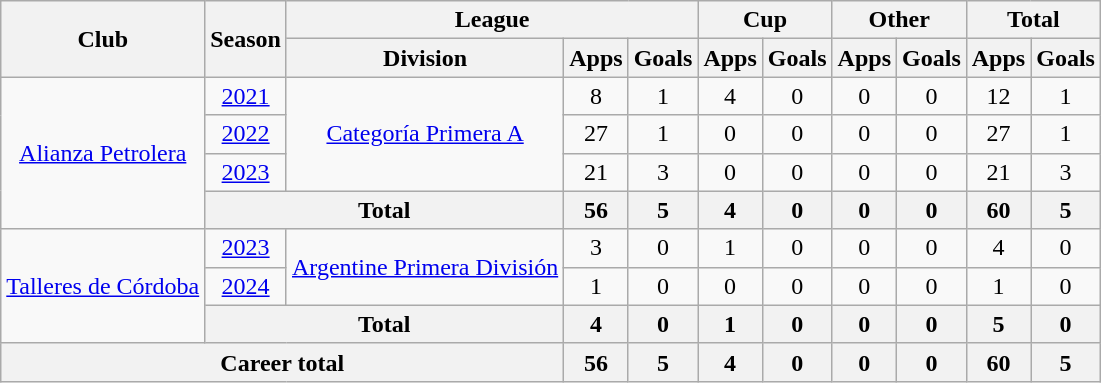<table class=wikitable style=text-align:center>
<tr>
<th rowspan="2">Club</th>
<th rowspan="2">Season</th>
<th colspan="3">League</th>
<th colspan="2">Cup</th>
<th colspan="2">Other</th>
<th colspan="2">Total</th>
</tr>
<tr>
<th>Division</th>
<th>Apps</th>
<th>Goals</th>
<th>Apps</th>
<th>Goals</th>
<th>Apps</th>
<th>Goals</th>
<th>Apps</th>
<th>Goals</th>
</tr>
<tr>
<td rowspan="4"><a href='#'>Alianza Petrolera</a></td>
<td><a href='#'>2021</a></td>
<td rowspan="3"><a href='#'>Categoría Primera A</a></td>
<td>8</td>
<td>1</td>
<td>4</td>
<td>0</td>
<td>0</td>
<td>0</td>
<td>12</td>
<td>1</td>
</tr>
<tr>
<td><a href='#'>2022</a></td>
<td>27</td>
<td>1</td>
<td>0</td>
<td>0</td>
<td>0</td>
<td>0</td>
<td>27</td>
<td>1</td>
</tr>
<tr>
<td><a href='#'>2023</a></td>
<td>21</td>
<td>3</td>
<td>0</td>
<td>0</td>
<td>0</td>
<td>0</td>
<td>21</td>
<td>3</td>
</tr>
<tr>
<th colspan="2">Total</th>
<th>56</th>
<th>5</th>
<th>4</th>
<th>0</th>
<th>0</th>
<th>0</th>
<th>60</th>
<th>5</th>
</tr>
<tr>
<td rowspan="3"><a href='#'>Talleres de Córdoba</a></td>
<td><a href='#'>2023</a></td>
<td rowspan="2"><a href='#'>Argentine Primera División</a></td>
<td>3</td>
<td>0</td>
<td>1</td>
<td>0</td>
<td>0</td>
<td>0</td>
<td>4</td>
<td>0</td>
</tr>
<tr>
<td><a href='#'>2024</a></td>
<td>1</td>
<td>0</td>
<td>0</td>
<td>0</td>
<td>0</td>
<td>0</td>
<td>1</td>
<td>0</td>
</tr>
<tr>
<th colspan="2">Total</th>
<th>4</th>
<th>0</th>
<th>1</th>
<th>0</th>
<th>0</th>
<th>0</th>
<th>5</th>
<th>0</th>
</tr>
<tr>
<th colspan="3"><strong>Career total</strong></th>
<th>56</th>
<th>5</th>
<th>4</th>
<th>0</th>
<th>0</th>
<th>0</th>
<th>60</th>
<th>5</th>
</tr>
</table>
